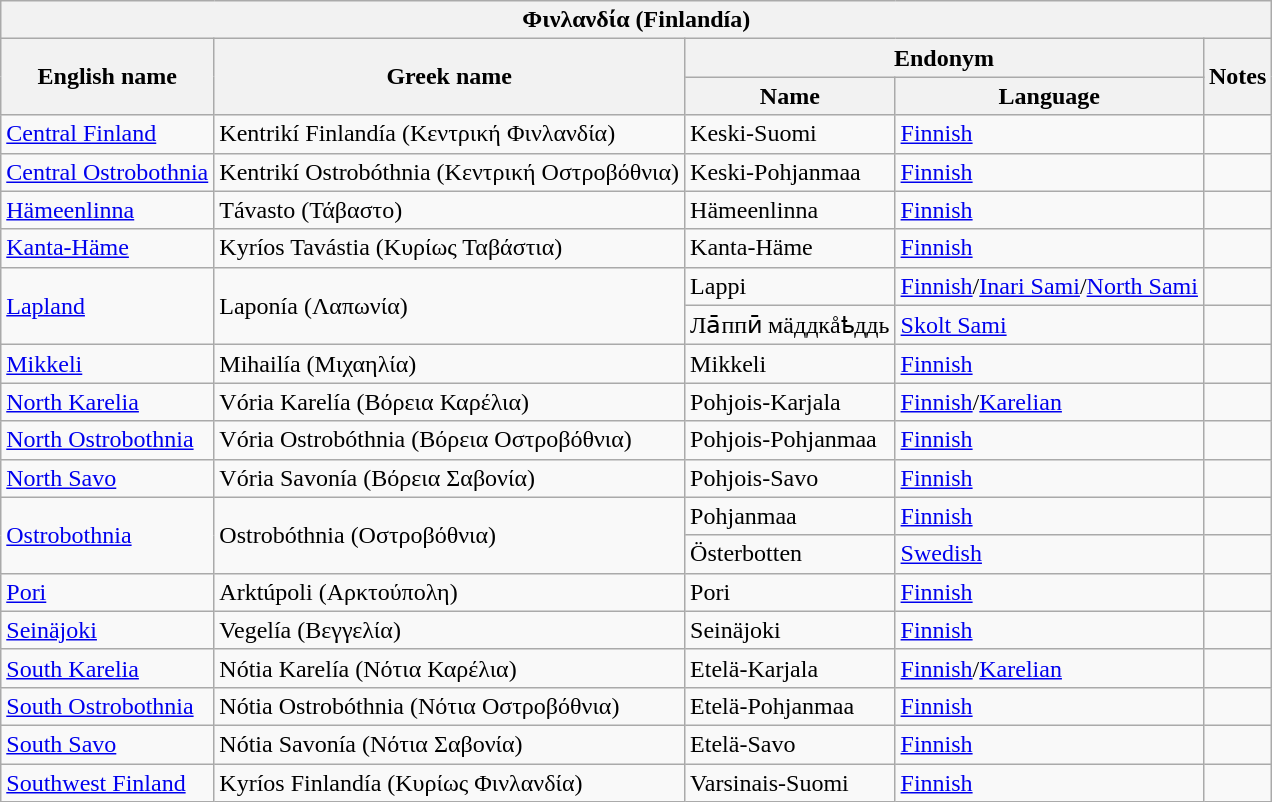<table class="wikitable sortable">
<tr>
<th colspan="5"> <strong>Φινλανδία (Finlandía)</strong></th>
</tr>
<tr>
<th rowspan="2">English name</th>
<th rowspan="2">Greek name</th>
<th colspan="2">Endonym</th>
<th rowspan="2">Notes</th>
</tr>
<tr>
<th>Name</th>
<th>Language</th>
</tr>
<tr>
<td><a href='#'>Central Finland</a></td>
<td>Kentrikí Finlandía (Κεντρική Φινλανδία)</td>
<td>Keski-Suomi</td>
<td><a href='#'>Finnish</a></td>
<td></td>
</tr>
<tr>
<td><a href='#'>Central Ostrobothnia</a></td>
<td>Kentrikí Ostrobóthnia (Κεντρική Οστροβόθνια)</td>
<td>Keski-Pohjanmaa</td>
<td><a href='#'>Finnish</a></td>
<td></td>
</tr>
<tr>
<td><a href='#'>Hämeenlinna</a></td>
<td>Távasto (Τάβαστο)</td>
<td>Hämeenlinna</td>
<td><a href='#'>Finnish</a></td>
<td></td>
</tr>
<tr>
<td><a href='#'>Kanta-Häme</a></td>
<td>Kyríos Tavástia (Κυρίως Ταβάστια)</td>
<td>Kanta-Häme</td>
<td><a href='#'>Finnish</a></td>
<td></td>
</tr>
<tr>
<td rowspan="2"><a href='#'>Lapland</a></td>
<td rowspan="2">Laponía (Λαπωνία)</td>
<td>Lappi</td>
<td><a href='#'>Finnish</a>/<a href='#'>Inari Sami</a>/<a href='#'>North Sami</a></td>
<td></td>
</tr>
<tr>
<td>Ла̄ппӣ мäддкåҍддь</td>
<td><a href='#'>Skolt Sami</a></td>
<td></td>
</tr>
<tr>
<td><a href='#'>Mikkeli</a></td>
<td>Mihailía (Μιχαηλία)</td>
<td>Mikkeli</td>
<td><a href='#'>Finnish</a></td>
<td></td>
</tr>
<tr>
<td><a href='#'>North Karelia</a></td>
<td>Vória Karelía (Βόρεια Καρέλια)</td>
<td>Pohjois-Karjala</td>
<td><a href='#'>Finnish</a>/<a href='#'>Karelian</a></td>
<td></td>
</tr>
<tr>
<td><a href='#'>North Ostrobothnia</a></td>
<td>Vória Ostrobóthnia (Βόρεια Οστροβόθνια)</td>
<td>Pohjois-Pohjanmaa</td>
<td><a href='#'>Finnish</a></td>
<td></td>
</tr>
<tr>
<td><a href='#'>North Savo</a></td>
<td>Vória Savonía (Βόρεια Σαβονία)</td>
<td>Pohjois-Savo</td>
<td><a href='#'>Finnish</a></td>
<td></td>
</tr>
<tr>
<td rowspan="2"><a href='#'>Ostrobothnia</a></td>
<td rowspan="2">Ostrobóthnia (Οστροβόθνια)</td>
<td>Pohjanmaa</td>
<td><a href='#'>Finnish</a></td>
<td></td>
</tr>
<tr>
<td>Österbotten</td>
<td><a href='#'>Swedish</a></td>
<td></td>
</tr>
<tr>
<td><a href='#'>Pori</a></td>
<td>Arktúpoli (Αρκτούπολη)</td>
<td>Pori</td>
<td><a href='#'>Finnish</a></td>
<td></td>
</tr>
<tr>
<td><a href='#'>Seinäjoki</a></td>
<td>Vegelía (Βεγγελία)</td>
<td>Seinäjoki</td>
<td><a href='#'>Finnish</a></td>
<td></td>
</tr>
<tr>
<td><a href='#'>South Karelia</a></td>
<td>Nótia Karelía (Νότια Καρέλια)</td>
<td>Etelä-Karjala</td>
<td><a href='#'>Finnish</a>/<a href='#'>Karelian</a></td>
<td></td>
</tr>
<tr>
<td><a href='#'>South Ostrobothnia</a></td>
<td>Nótia Ostrobóthnia (Νότια Οστροβόθνια)</td>
<td>Etelä-Pohjanmaa</td>
<td><a href='#'>Finnish</a></td>
<td></td>
</tr>
<tr>
<td><a href='#'>South Savo</a></td>
<td>Nótia Savonía (Νότια Σαβονία)</td>
<td>Etelä-Savo</td>
<td><a href='#'>Finnish</a></td>
<td></td>
</tr>
<tr>
<td><a href='#'>Southwest Finland</a></td>
<td>Kyríos Finlandía (Κυρίως Φινλανδία)</td>
<td>Varsinais-Suomi</td>
<td><a href='#'>Finnish</a></td>
<td></td>
</tr>
</table>
